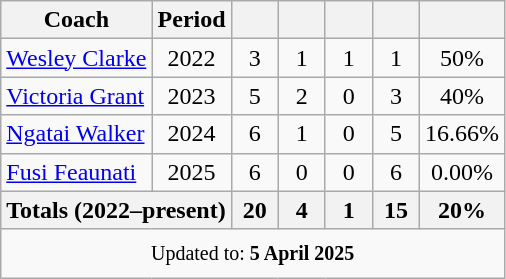<table class="wikitable" style="text-align: center;">
<tr>
<th>Coach</th>
<th>Period</th>
<th style="width:1.5em;"></th>
<th style="width:1.5em;"></th>
<th style="width:1.5em;"></th>
<th style="width:1.5em;"></th>
<th></th>
</tr>
<tr>
<td align=left> <a href='#'>Wesley Clarke</a></td>
<td>2022</td>
<td>3</td>
<td>1</td>
<td>1</td>
<td>1</td>
<td>50%</td>
</tr>
<tr>
<td align=left> <a href='#'>Victoria Grant</a></td>
<td>2023</td>
<td>5</td>
<td>2</td>
<td>0</td>
<td>3</td>
<td>40%</td>
</tr>
<tr>
<td align=left> <a href='#'>Ngatai Walker</a></td>
<td>2024</td>
<td>6</td>
<td>1</td>
<td>0</td>
<td>5</td>
<td>16.66%</td>
</tr>
<tr>
<td align=left> <a href='#'>Fusi Feaunati</a></td>
<td>2025</td>
<td>6</td>
<td>0</td>
<td>0</td>
<td>6</td>
<td>0.00%</td>
</tr>
<tr>
<th colspan="2">Totals (2022–present)</th>
<th>20</th>
<th>4</th>
<th>1</th>
<th>15</th>
<th>20%</th>
</tr>
<tr align="center">
<td colspan=7 style="border-bottom:1px transparent; line-height:150%;"><small>Updated to: <strong>5 April 2025</strong></small></td>
</tr>
</table>
